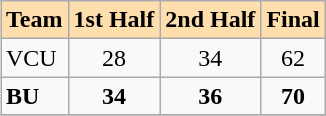<table class="wikitable" align=right>
<tr bgcolor=#ffdead align=center>
<td><strong>Team</strong></td>
<td><strong>1st Half</strong></td>
<td><strong>2nd Half</strong></td>
<td><strong>Final</strong></td>
</tr>
<tr>
<td>VCU</td>
<td align=center>28</td>
<td align=center>34</td>
<td align=center>62</td>
</tr>
<tr>
<td><strong>BU</strong></td>
<td align=center><strong>34</strong></td>
<td align=center><strong>36</strong></td>
<td align=center><strong>70</strong></td>
</tr>
<tr>
</tr>
</table>
